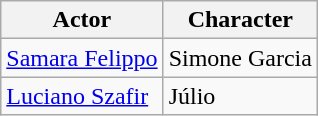<table class="wikitable">
<tr>
<th>Actor</th>
<th>Character</th>
</tr>
<tr>
<td><a href='#'>Samara Felippo</a></td>
<td>Simone Garcia</td>
</tr>
<tr>
<td><a href='#'>Luciano Szafir</a></td>
<td>Júlio</td>
</tr>
</table>
